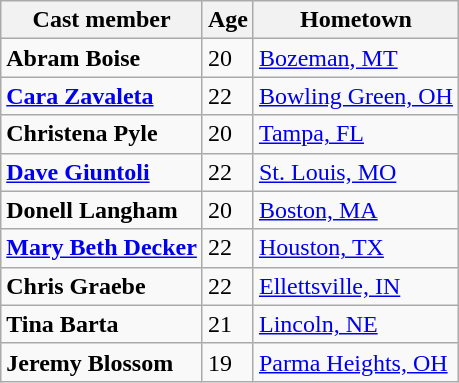<table class="wikitable sortable">
<tr>
<th>Cast member</th>
<th>Age</th>
<th>Hometown</th>
</tr>
<tr>
<td><strong>Abram Boise</strong></td>
<td>20</td>
<td><a href='#'>Bozeman, MT</a></td>
</tr>
<tr>
<td><strong><a href='#'>Cara Zavaleta</a></strong></td>
<td>22</td>
<td><a href='#'>Bowling Green, OH</a></td>
</tr>
<tr>
<td><strong>Christena Pyle</strong></td>
<td>20</td>
<td><a href='#'>Tampa, FL</a></td>
</tr>
<tr>
<td><strong><a href='#'>Dave Giuntoli</a></strong></td>
<td>22</td>
<td><a href='#'>St. Louis, MO</a></td>
</tr>
<tr>
<td><strong>Donell Langham</strong></td>
<td>20</td>
<td><a href='#'>Boston, MA</a></td>
</tr>
<tr>
<td><strong><a href='#'>Mary Beth Decker</a></strong></td>
<td>22</td>
<td><a href='#'>Houston, TX</a></td>
</tr>
<tr>
<td><strong>Chris Graebe</strong></td>
<td>22</td>
<td><a href='#'>Ellettsville, IN</a></td>
</tr>
<tr>
<td><strong>Tina Barta</strong></td>
<td>21</td>
<td><a href='#'>Lincoln, NE</a></td>
</tr>
<tr>
<td><strong>Jeremy Blossom</strong></td>
<td>19</td>
<td><a href='#'>Parma Heights, OH</a></td>
</tr>
</table>
